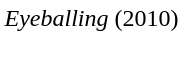<table class="collapsible collapsed" style="text-align:left; background-color:white;">
<tr>
<td><em>Eyeballing</em> (2010)</td>
</tr>
<tr>
<td><br></td>
</tr>
</table>
